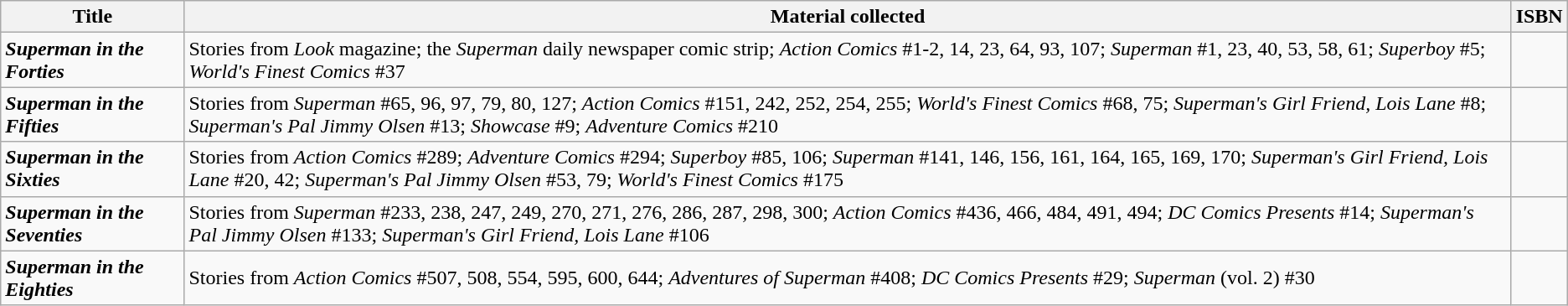<table class="wikitable">
<tr>
<th>Title</th>
<th>Material collected</th>
<th>ISBN</th>
</tr>
<tr>
<td><strong><em>Superman in the Forties</em></strong></td>
<td>Stories from <em>Look</em> magazine; the <em>Superman</em> daily newspaper comic strip; <em>Action Comics</em> #1-2, 14, 23, 64, 93, 107; <em>Superman</em> #1, 23, 40, 53, 58, 61; <em>Superboy</em> #5; <em>World's Finest Comics</em> #37</td>
<td style=white-space:nowrap></td>
</tr>
<tr>
<td><strong><em>Superman in the Fifties</em></strong></td>
<td>Stories from <em>Superman</em> #65, 96, 97, 79, 80, 127; <em>Action Comics</em> #151, 242, 252, 254, 255; <em>World's Finest Comics</em> #68, 75; <em>Superman's Girl Friend, Lois Lane</em> #8; <em>Superman's Pal Jimmy Olsen</em> #13; <em>Showcase</em> #9; <em>Adventure Comics</em> #210</td>
<td></td>
</tr>
<tr>
<td><strong><em>Superman in the Sixties</em></strong></td>
<td>Stories from <em>Action Comics</em> #289; <em>Adventure Comics</em> #294; <em>Superboy</em> #85, 106; <em>Superman</em> #141, 146, 156, 161, 164, 165, 169, 170; <em>Superman's Girl Friend, Lois Lane</em> #20, 42; <em>Superman's Pal Jimmy Olsen</em> #53, 79; <em>World's Finest Comics</em> #175</td>
<td></td>
</tr>
<tr>
<td><strong><em>Superman in the Seventies</em></strong></td>
<td>Stories from <em>Superman</em> #233, 238, 247, 249, 270, 271, 276, 286, 287, 298, 300; <em>Action Comics</em> #436, 466, 484, 491, 494; <em>DC Comics Presents</em> #14; <em>Superman's Pal Jimmy Olsen</em> #133; <em>Superman's Girl Friend, Lois Lane</em> #106</td>
<td></td>
</tr>
<tr>
<td><strong><em>Superman in the Eighties</em></strong></td>
<td>Stories from <em>Action Comics</em> #507, 508, 554, 595, 600, 644; <em>Adventures of Superman</em> #408; <em>DC Comics Presents</em> #29; <em>Superman</em> (vol. 2) #30</td>
<td></td>
</tr>
</table>
